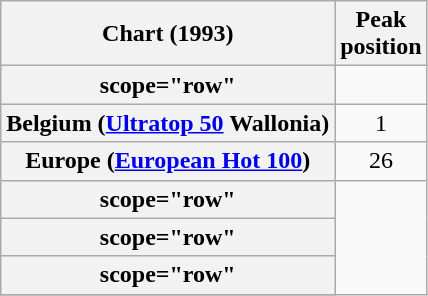<table class="wikitable sortable plainrowheaders">
<tr>
<th>Chart (1993)</th>
<th>Peak<br>position</th>
</tr>
<tr>
<th>scope="row"</th>
</tr>
<tr>
<th scope="row">Belgium (<a href='#'>Ultratop 50</a> Wallonia)</th>
<td align="center">1</td>
</tr>
<tr>
<th scope="row">Europe (<a href='#'>European Hot 100</a>)</th>
<td align="center">26</td>
</tr>
<tr>
<th>scope="row"</th>
</tr>
<tr>
<th>scope="row"</th>
</tr>
<tr>
<th>scope="row"</th>
</tr>
<tr>
</tr>
</table>
